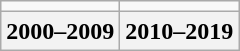<table class="wikitable">
<tr>
<td></td>
<td></td>
</tr>
<tr>
<th>2000–2009</th>
<th>2010–2019</th>
</tr>
</table>
